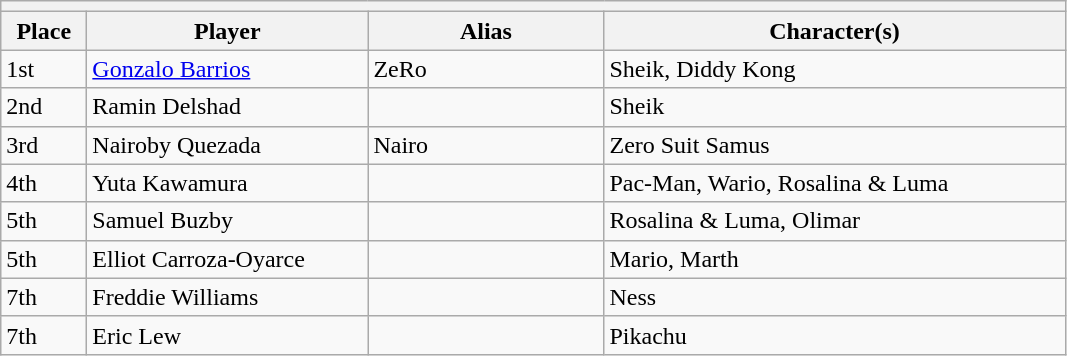<table class="wikitable">
<tr>
<th colspan=4></th>
</tr>
<tr>
<th style="width:50px;">Place</th>
<th style="width:180px;">Player</th>
<th style="width:150px;">Alias</th>
<th style="width:300px;">Character(s)</th>
</tr>
<tr>
<td>1st</td>
<td> <a href='#'>Gonzalo Barrios</a></td>
<td>ZeRo</td>
<td>Sheik, Diddy Kong</td>
</tr>
<tr>
<td>2nd</td>
<td> Ramin Delshad</td>
<td></td>
<td>Sheik</td>
</tr>
<tr>
<td>3rd</td>
<td> Nairoby Quezada</td>
<td>Nairo</td>
<td>Zero Suit Samus</td>
</tr>
<tr>
<td>4th</td>
<td> Yuta Kawamura</td>
<td></td>
<td>Pac-Man, Wario, Rosalina & Luma</td>
</tr>
<tr>
<td>5th</td>
<td> Samuel Buzby</td>
<td></td>
<td>Rosalina & Luma, Olimar</td>
</tr>
<tr>
<td>5th</td>
<td> Elliot Carroza-Oyarce</td>
<td></td>
<td>Mario, Marth</td>
</tr>
<tr>
<td>7th</td>
<td> Freddie Williams</td>
<td></td>
<td>Ness</td>
</tr>
<tr>
<td>7th</td>
<td> Eric Lew</td>
<td></td>
<td>Pikachu</td>
</tr>
</table>
